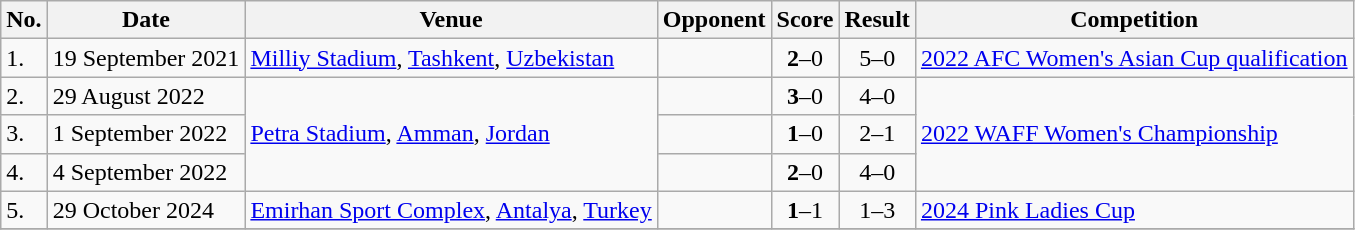<table class="wikitable">
<tr>
<th>No.</th>
<th>Date</th>
<th>Venue</th>
<th>Opponent</th>
<th>Score</th>
<th>Result</th>
<th>Competition</th>
</tr>
<tr>
<td>1.</td>
<td>19 September 2021</td>
<td><a href='#'>Milliy Stadium</a>, <a href='#'>Tashkent</a>, <a href='#'>Uzbekistan</a></td>
<td></td>
<td align=center><strong>2</strong>–0</td>
<td align=center>5–0</td>
<td><a href='#'>2022 AFC Women's Asian Cup qualification</a></td>
</tr>
<tr>
<td>2.</td>
<td>29 August 2022</td>
<td rowspan=3><a href='#'>Petra Stadium</a>, <a href='#'>Amman</a>, <a href='#'>Jordan</a></td>
<td></td>
<td align=center><strong>3</strong>–0</td>
<td align=center>4–0</td>
<td rowspan=3><a href='#'>2022 WAFF Women's Championship</a></td>
</tr>
<tr>
<td>3.</td>
<td>1 September 2022</td>
<td></td>
<td align=center><strong>1</strong>–0</td>
<td align=center>2–1</td>
</tr>
<tr>
<td>4.</td>
<td>4 September 2022</td>
<td></td>
<td align=center><strong>2</strong>–0</td>
<td align=center>4–0</td>
</tr>
<tr>
<td>5.</td>
<td>29 October 2024</td>
<td><a href='#'>Emirhan Sport Complex</a>, <a href='#'>Antalya</a>, <a href='#'>Turkey</a></td>
<td></td>
<td align=center><strong>1</strong>–1</td>
<td align=center>1–3</td>
<td><a href='#'>2024 Pink Ladies Cup</a></td>
</tr>
<tr>
</tr>
</table>
